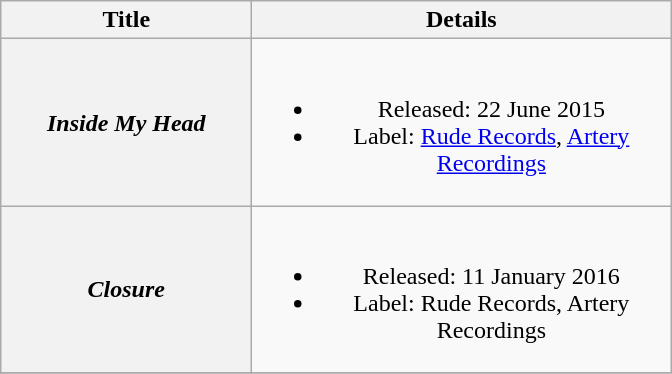<table class="wikitable plainrowheaders" style="text-align:center;">
<tr>
<th scope="col" style="width:10em;">Title</th>
<th scope="col" style="width:17em;">Details</th>
</tr>
<tr>
<th scope="row"><em>Inside My Head</em></th>
<td><br><ul><li>Released: 22 June 2015</li><li>Label: <a href='#'>Rude Records</a>, <a href='#'>Artery Recordings</a></li></ul></td>
</tr>
<tr>
<th scope="row"><em>Closure</em></th>
<td><br><ul><li>Released: 11 January 2016</li><li>Label: Rude Records, Artery Recordings</li></ul></td>
</tr>
<tr>
</tr>
</table>
